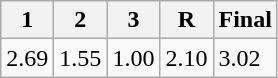<table class=wikitable>
<tr>
<th>1</th>
<th>2</th>
<th>3</th>
<th>R</th>
<th>Final</th>
</tr>
<tr>
<td>2.69</td>
<td>1.55</td>
<td>1.00</td>
<td>2.10</td>
<td>3.02</td>
</tr>
</table>
